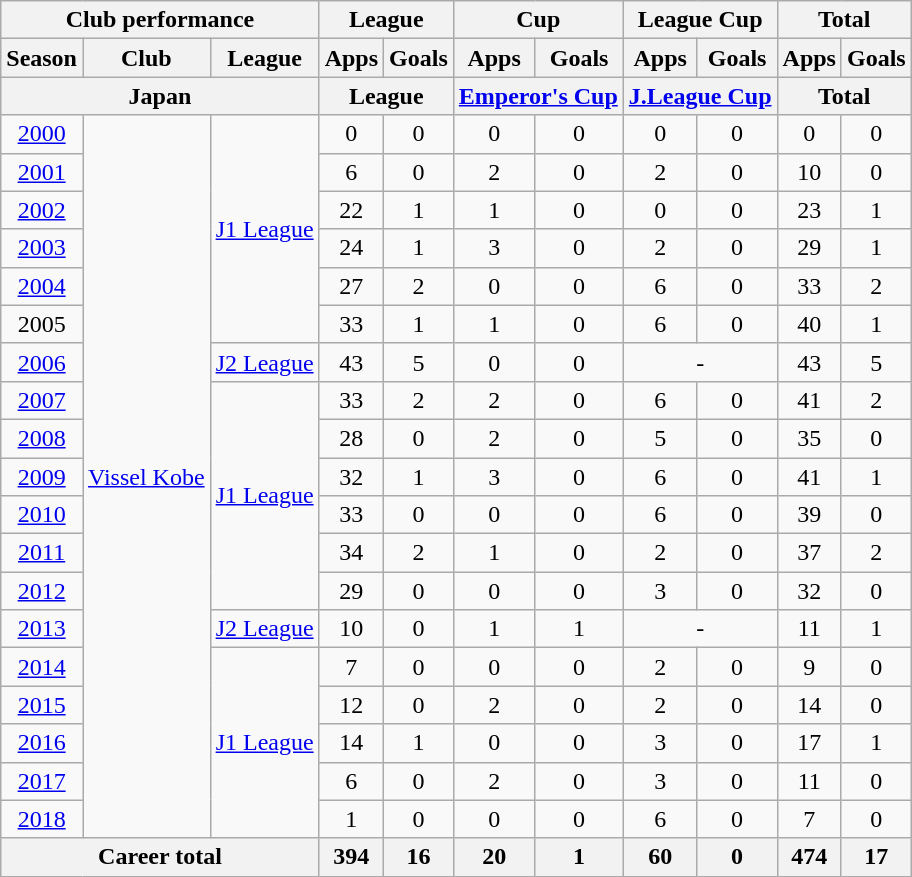<table class="wikitable" style="text-align:center">
<tr>
<th colspan=3>Club performance</th>
<th colspan=2>League</th>
<th colspan=2>Cup</th>
<th colspan=2>League Cup</th>
<th colspan=2>Total</th>
</tr>
<tr>
<th>Season</th>
<th>Club</th>
<th>League</th>
<th>Apps</th>
<th>Goals</th>
<th>Apps</th>
<th>Goals</th>
<th>Apps</th>
<th>Goals</th>
<th>Apps</th>
<th>Goals</th>
</tr>
<tr>
<th colspan=3>Japan</th>
<th colspan=2>League</th>
<th colspan=2><a href='#'>Emperor's Cup</a></th>
<th colspan=2><a href='#'>J.League Cup</a></th>
<th colspan=2>Total</th>
</tr>
<tr>
<td><a href='#'>2000</a></td>
<td rowspan="19"><a href='#'>Vissel Kobe</a></td>
<td rowspan="6"><a href='#'>J1 League</a></td>
<td>0</td>
<td>0</td>
<td>0</td>
<td>0</td>
<td>0</td>
<td>0</td>
<td>0</td>
<td>0</td>
</tr>
<tr>
<td><a href='#'>2001</a></td>
<td>6</td>
<td>0</td>
<td>2</td>
<td>0</td>
<td>2</td>
<td>0</td>
<td>10</td>
<td>0</td>
</tr>
<tr>
<td><a href='#'>2002</a></td>
<td>22</td>
<td>1</td>
<td>1</td>
<td>0</td>
<td>0</td>
<td>0</td>
<td>23</td>
<td>1</td>
</tr>
<tr>
<td><a href='#'>2003</a></td>
<td>24</td>
<td>1</td>
<td>3</td>
<td>0</td>
<td>2</td>
<td>0</td>
<td>29</td>
<td>1</td>
</tr>
<tr>
<td><a href='#'>2004</a></td>
<td>27</td>
<td>2</td>
<td>0</td>
<td>0</td>
<td>6</td>
<td>0</td>
<td>33</td>
<td>2</td>
</tr>
<tr>
<td>2005</td>
<td>33</td>
<td>1</td>
<td>1</td>
<td>0</td>
<td>6</td>
<td>0</td>
<td>40</td>
<td>1</td>
</tr>
<tr>
<td><a href='#'>2006</a></td>
<td><a href='#'>J2 League</a></td>
<td>43</td>
<td>5</td>
<td>0</td>
<td>0</td>
<td colspan="2">-</td>
<td>43</td>
<td>5</td>
</tr>
<tr>
<td><a href='#'>2007</a></td>
<td rowspan="6"><a href='#'>J1 League</a></td>
<td>33</td>
<td>2</td>
<td>2</td>
<td>0</td>
<td>6</td>
<td>0</td>
<td>41</td>
<td>2</td>
</tr>
<tr>
<td><a href='#'>2008</a></td>
<td>28</td>
<td>0</td>
<td>2</td>
<td>0</td>
<td>5</td>
<td>0</td>
<td>35</td>
<td>0</td>
</tr>
<tr>
<td><a href='#'>2009</a></td>
<td>32</td>
<td>1</td>
<td>3</td>
<td>0</td>
<td>6</td>
<td>0</td>
<td>41</td>
<td>1</td>
</tr>
<tr>
<td><a href='#'>2010</a></td>
<td>33</td>
<td>0</td>
<td>0</td>
<td>0</td>
<td>6</td>
<td>0</td>
<td>39</td>
<td>0</td>
</tr>
<tr>
<td><a href='#'>2011</a></td>
<td>34</td>
<td>2</td>
<td>1</td>
<td>0</td>
<td>2</td>
<td>0</td>
<td>37</td>
<td>2</td>
</tr>
<tr>
<td><a href='#'>2012</a></td>
<td>29</td>
<td>0</td>
<td>0</td>
<td>0</td>
<td>3</td>
<td>0</td>
<td>32</td>
<td>0</td>
</tr>
<tr>
<td><a href='#'>2013</a></td>
<td><a href='#'>J2 League</a></td>
<td>10</td>
<td>0</td>
<td>1</td>
<td>1</td>
<td colspan="2">-</td>
<td>11</td>
<td>1</td>
</tr>
<tr>
<td><a href='#'>2014</a></td>
<td rowspan="5"><a href='#'>J1 League</a></td>
<td>7</td>
<td>0</td>
<td>0</td>
<td>0</td>
<td>2</td>
<td>0</td>
<td>9</td>
<td>0</td>
</tr>
<tr>
<td><a href='#'>2015</a></td>
<td>12</td>
<td>0</td>
<td>2</td>
<td>0</td>
<td>2</td>
<td>0</td>
<td>14</td>
<td>0</td>
</tr>
<tr>
<td><a href='#'>2016</a></td>
<td>14</td>
<td>1</td>
<td>0</td>
<td>0</td>
<td>3</td>
<td>0</td>
<td>17</td>
<td>1</td>
</tr>
<tr>
<td><a href='#'>2017</a></td>
<td>6</td>
<td>0</td>
<td>2</td>
<td>0</td>
<td>3</td>
<td>0</td>
<td>11</td>
<td>0</td>
</tr>
<tr>
<td><a href='#'>2018</a></td>
<td>1</td>
<td>0</td>
<td>0</td>
<td>0</td>
<td>6</td>
<td>0</td>
<td>7</td>
<td>0</td>
</tr>
<tr>
<th colspan=3>Career total</th>
<th>394</th>
<th>16</th>
<th>20</th>
<th>1</th>
<th>60</th>
<th>0</th>
<th>474</th>
<th>17</th>
</tr>
</table>
